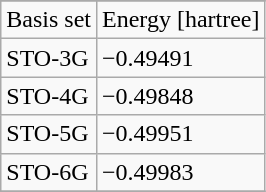<table class="wikitable">
<tr>
</tr>
<tr>
<td>Basis set</td>
<td>Energy [hartree]</td>
</tr>
<tr>
<td>STO-3G</td>
<td>−0.49491</td>
</tr>
<tr>
<td>STO-4G</td>
<td>−0.49848</td>
</tr>
<tr>
<td>STO-5G</td>
<td>−0.49951</td>
</tr>
<tr>
<td>STO-6G</td>
<td>−0.49983</td>
</tr>
<tr>
</tr>
</table>
